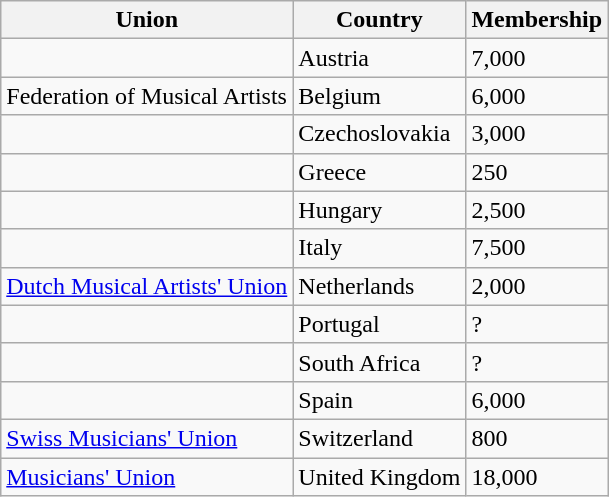<table class="wikitable sortable">
<tr>
<th>Union</th>
<th>Country</th>
<th>Membership</th>
</tr>
<tr>
<td></td>
<td>Austria</td>
<td>7,000</td>
</tr>
<tr>
<td>Federation of Musical Artists</td>
<td>Belgium</td>
<td>6,000</td>
</tr>
<tr>
<td></td>
<td>Czechoslovakia</td>
<td>3,000</td>
</tr>
<tr>
<td></td>
<td>Greece</td>
<td>250</td>
</tr>
<tr>
<td></td>
<td>Hungary</td>
<td>2,500</td>
</tr>
<tr>
<td></td>
<td>Italy</td>
<td>7,500</td>
</tr>
<tr>
<td><a href='#'>Dutch Musical Artists' Union</a></td>
<td>Netherlands</td>
<td>2,000</td>
</tr>
<tr>
<td></td>
<td>Portugal</td>
<td>?</td>
</tr>
<tr>
<td></td>
<td>South Africa</td>
<td>?</td>
</tr>
<tr>
<td></td>
<td>Spain</td>
<td>6,000</td>
</tr>
<tr>
<td><a href='#'>Swiss Musicians' Union</a></td>
<td>Switzerland</td>
<td>800</td>
</tr>
<tr>
<td><a href='#'>Musicians' Union</a></td>
<td>United Kingdom</td>
<td>18,000</td>
</tr>
</table>
